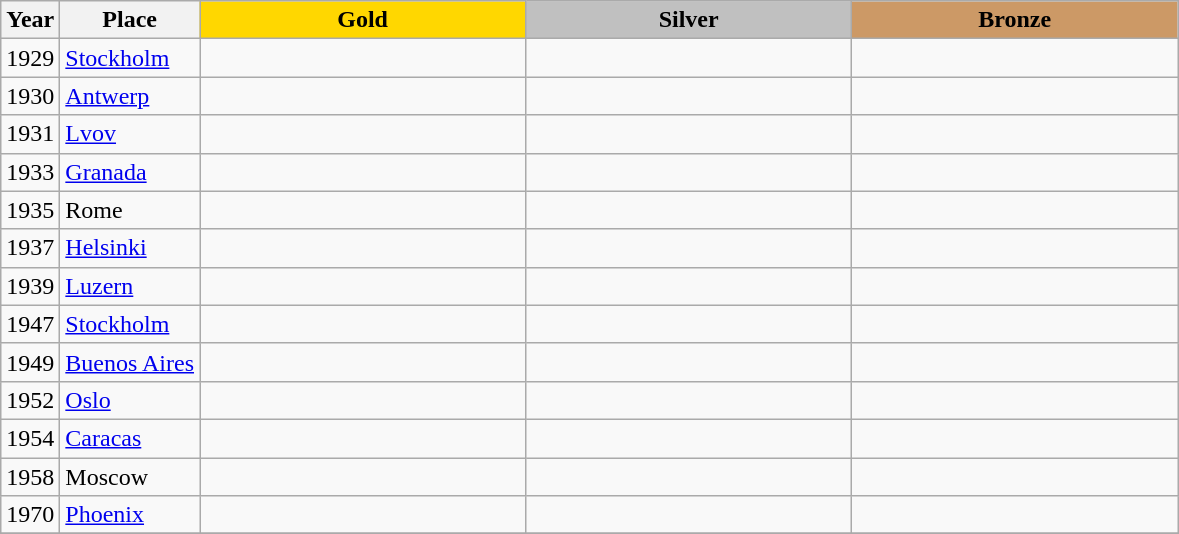<table class="wikitable">
<tr>
<th>Year</th>
<th>Place</th>
<th style="background:gold"    width="210">Gold</th>
<th style="background:silver"  width="210">Silver</th>
<th style="background:#cc9966" width="210">Bronze</th>
</tr>
<tr>
<td>1929</td>
<td> <a href='#'>Stockholm</a></td>
<td></td>
<td></td>
<td></td>
</tr>
<tr>
<td>1930</td>
<td> <a href='#'>Antwerp</a></td>
<td></td>
<td></td>
<td></td>
</tr>
<tr>
<td>1931</td>
<td> <a href='#'>Lvov</a></td>
<td></td>
<td></td>
<td></td>
</tr>
<tr>
<td>1933</td>
<td> <a href='#'>Granada</a></td>
<td></td>
<td></td>
<td></td>
</tr>
<tr>
<td>1935</td>
<td> Rome</td>
<td></td>
<td></td>
<td></td>
</tr>
<tr>
<td>1937</td>
<td> <a href='#'>Helsinki</a></td>
<td></td>
<td></td>
<td></td>
</tr>
<tr>
<td>1939</td>
<td> <a href='#'>Luzern</a></td>
<td></td>
<td></td>
<td></td>
</tr>
<tr>
<td>1947</td>
<td> <a href='#'>Stockholm</a></td>
<td></td>
<td></td>
<td></td>
</tr>
<tr>
<td>1949</td>
<td> <a href='#'>Buenos Aires</a></td>
<td></td>
<td></td>
<td></td>
</tr>
<tr>
<td>1952</td>
<td> <a href='#'>Oslo</a></td>
<td></td>
<td></td>
<td></td>
</tr>
<tr>
<td>1954</td>
<td> <a href='#'>Caracas</a></td>
<td></td>
<td></td>
<td></td>
</tr>
<tr>
<td>1958</td>
<td> Moscow</td>
<td></td>
<td></td>
<td></td>
</tr>
<tr>
<td>1970</td>
<td> <a href='#'>Phoenix</a></td>
<td></td>
<td></td>
<td></td>
</tr>
<tr>
</tr>
</table>
